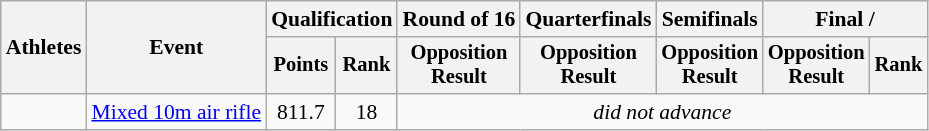<table class="wikitable" style="text-align:center;font-size:90%">
<tr>
<th rowspan=2>Athletes</th>
<th rowspan=2>Event</th>
<th colspan=2>Qualification</th>
<th>Round of 16</th>
<th>Quarterfinals</th>
<th>Semifinals</th>
<th colspan=2>Final / </th>
</tr>
<tr style="font-size:95%">
<th>Points</th>
<th>Rank</th>
<th>Opposition<br>Result</th>
<th>Opposition<br>Result</th>
<th>Opposition<br>Result</th>
<th>Opposition<br>Result</th>
<th>Rank</th>
</tr>
<tr>
<td align=left><br></td>
<td align=left><a href='#'>Mixed 10m air rifle</a></td>
<td>811.7</td>
<td>18</td>
<td colspan=5><em>did not advance</em></td>
</tr>
</table>
